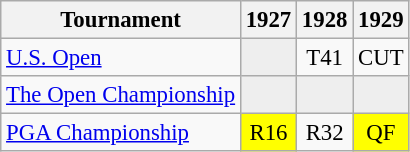<table class="wikitable" style="font-size:95%;text-align:center;">
<tr>
<th>Tournament</th>
<th>1927</th>
<th>1928</th>
<th>1929</th>
</tr>
<tr>
<td align=left><a href='#'>U.S. Open</a></td>
<td style="background:#eeeeee;"></td>
<td>T41</td>
<td>CUT</td>
</tr>
<tr>
<td align=left><a href='#'>The Open Championship</a></td>
<td style="background:#eeeeee;"></td>
<td style="background:#eeeeee;"></td>
<td style="background:#eeeeee;"></td>
</tr>
<tr>
<td align=left><a href='#'>PGA Championship</a></td>
<td style="background:yellow;">R16</td>
<td>R32</td>
<td style="background:yellow;">QF</td>
</tr>
</table>
